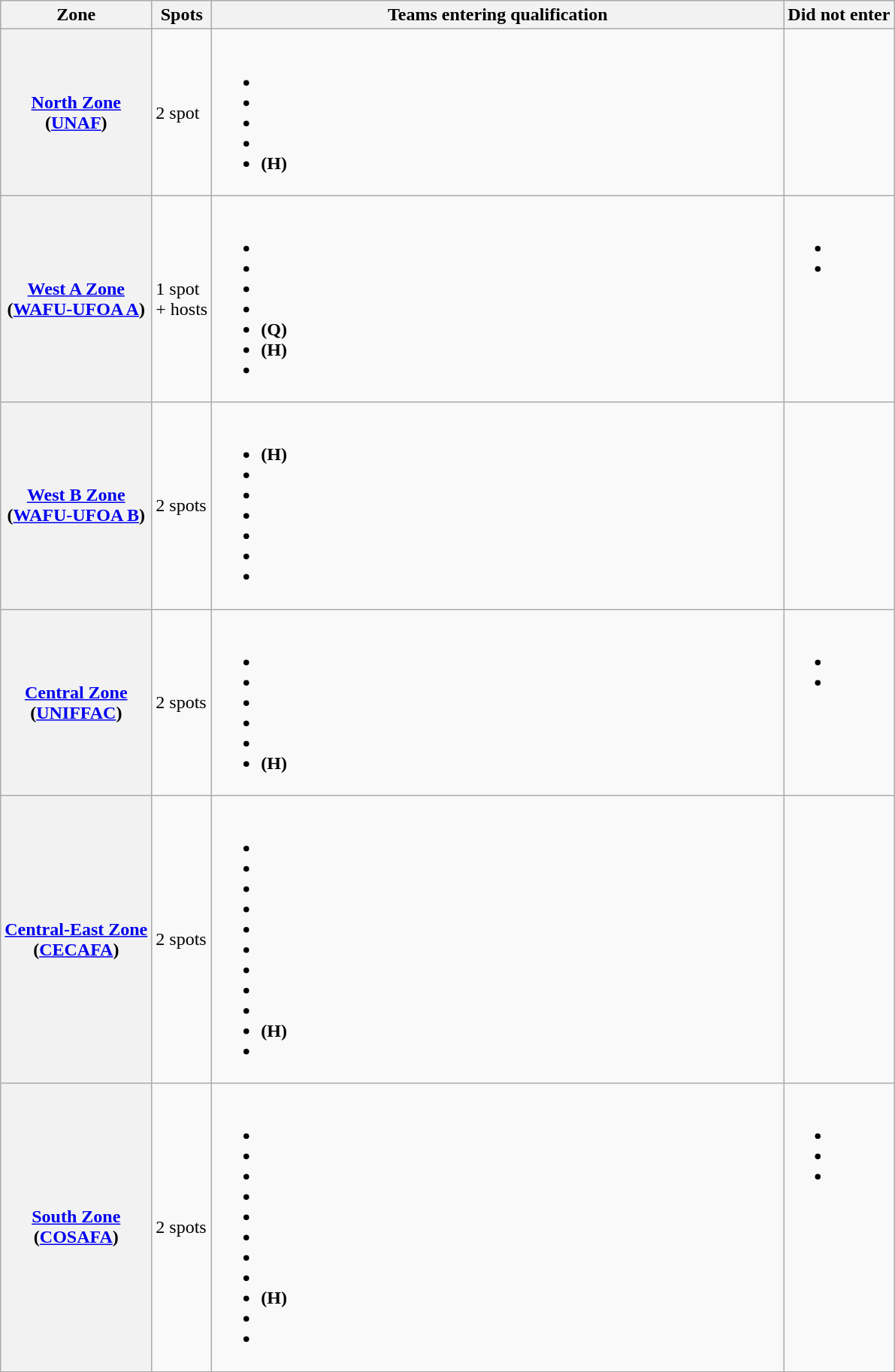<table class="wikitable">
<tr>
<th>Zone</th>
<th>Spots</th>
<th width=500>Teams entering qualification</th>
<th>Did not enter</th>
</tr>
<tr>
<th><a href='#'>North Zone</a><br>(<a href='#'>UNAF</a>)</th>
<td>2 spot</td>
<td valign=top><br><ul><li></li><li></li><li></li><li><strong></strong></li><li><strong></strong> <strong>(H)</strong></li></ul></td>
<td valign=top></td>
</tr>
<tr>
<th><a href='#'>West A Zone</a><br>(<a href='#'>WAFU-UFOA A</a>)</th>
<td>1 spot<br>+ hosts</td>
<td valign=top><br><ul><li><strong></strong></li><li></li><li></li><li></li><li><strong></strong> <strong>(Q)</strong></li><li> <strong>(H)</strong></li><li></li></ul></td>
<td valign=top><br><ul><li></li><li></li></ul></td>
</tr>
<tr>
<th><a href='#'>West B Zone</a><br>(<a href='#'>WAFU-UFOA B</a>)</th>
<td>2 spots</td>
<td valign=top><br><ul><li> <strong>(H)</strong></li><li><strong></strong></li><li><strong></strong></li><li></li><li></li><li></li><li></li></ul></td>
<td valign=top></td>
</tr>
<tr>
<th><a href='#'>Central Zone</a><br>(<a href='#'>UNIFFAC</a>)</th>
<td>2 spots</td>
<td valign=top><br><ul><li><strong></strong></li><li><strong></strong></li><li></li><li></li><li></li><li> <strong>(H)</strong></li></ul></td>
<td valign=top><br><ul><li></li><li></li></ul></td>
</tr>
<tr>
<th><a href='#'>Central-East Zone</a><br>(<a href='#'>CECAFA</a>)</th>
<td>2 spots</td>
<td valign=top><br><ul><li></li><li></li><li></li><li></li><li></li><li></li><li></li><li></li><li></li><li><strong></strong> <strong>(H)</strong></li><li><strong></strong></li></ul></td>
<td valign=top></td>
</tr>
<tr>
<th><a href='#'>South Zone</a><br>(<a href='#'>COSAFA</a>)</th>
<td>2 spots</td>
<td valign=top><br><ul><li></li><li></li><li></li><li></li><li></li><li></li><li><strong></strong></li><li><strong></strong></li><li> <strong>(H)</strong></li><li></li><li></li></ul></td>
<td valign=top><br><ul><li></li><li></li><li></li></ul></td>
</tr>
</table>
